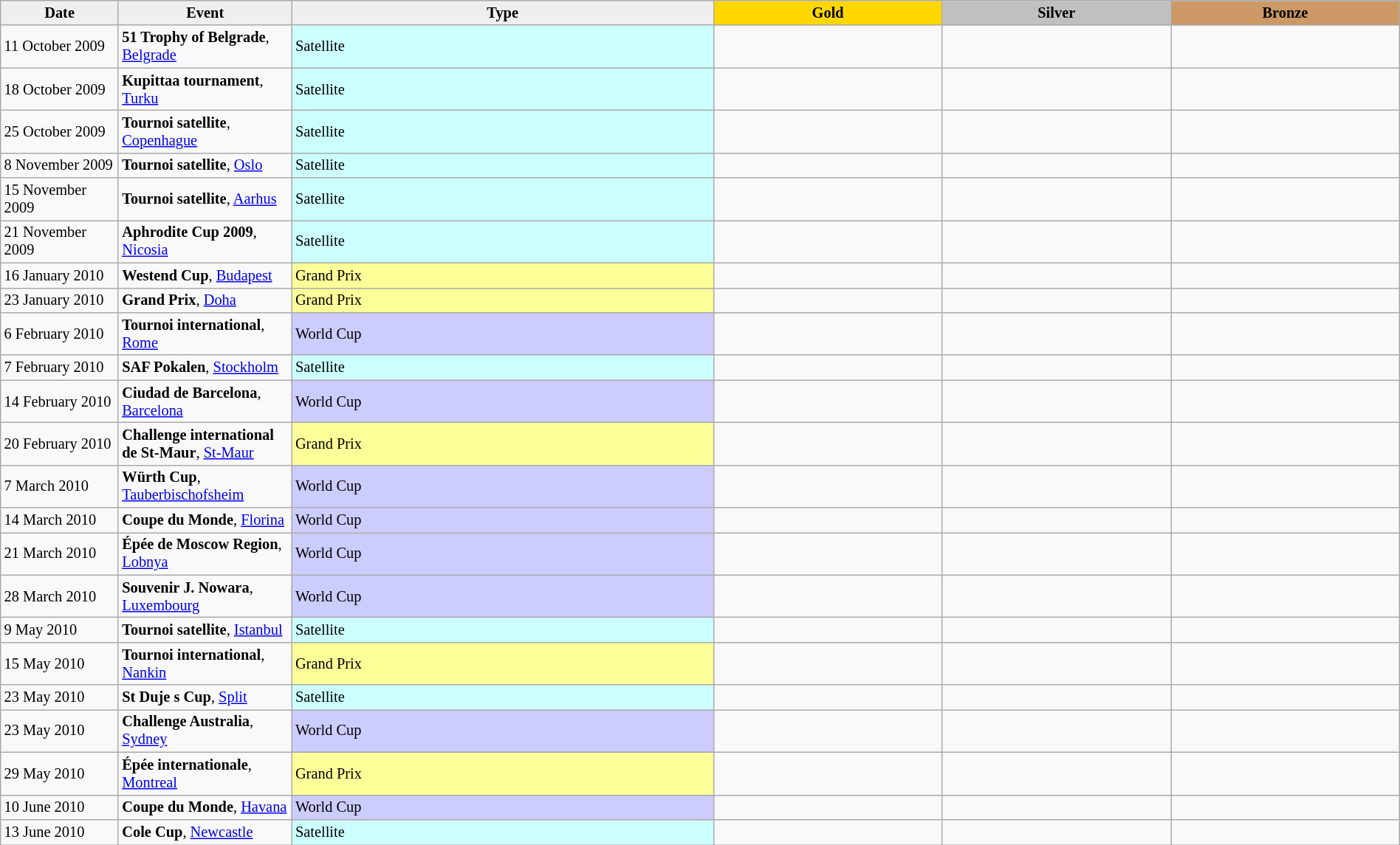<table class="wikitable sortable" style="font-size: 85%" width="100%">
<tr align=center>
<th scope=col style="width:100px; background: #efefef;">Date</th>
<th scope=col style="width:150px; background: #efefef;">Event</th>
<th scope=col style="background: #efefef;">Type</th>
<th scope=col colspan=1 style="width:200px; background: gold;">Gold</th>
<th scope=col colspan=1 style="width:200px; background: silver;">Silver</th>
<th scope=col colspan=1 style="width:200px; background: #cc9966;">Bronze</th>
</tr>
<tr>
<td>11 October 2009</td>
<td><strong>51 Trophy of Belgrade</strong>, <a href='#'>Belgrade</a></td>
<td bgcolor="#ccffff">Satellite</td>
<td></td>
<td></td>
<td><br></td>
</tr>
<tr>
<td>18 October 2009</td>
<td><strong>Kupittaa tournament</strong>, <a href='#'>Turku</a></td>
<td bgcolor="#ccffff">Satellite</td>
<td></td>
<td></td>
<td><br></td>
</tr>
<tr>
<td>25 October 2009</td>
<td><strong>Tournoi satellite</strong>, <a href='#'>Copenhague</a></td>
<td bgcolor="#ccffff">Satellite</td>
<td></td>
<td></td>
<td><br></td>
</tr>
<tr>
<td>8 November 2009</td>
<td><strong>Tournoi satellite</strong>, <a href='#'>Oslo</a></td>
<td bgcolor="#ccffff">Satellite</td>
<td></td>
<td></td>
<td><br></td>
</tr>
<tr>
<td>15 November 2009</td>
<td><strong>Tournoi satellite</strong>, <a href='#'>Aarhus</a></td>
<td bgcolor="#ccffff">Satellite</td>
<td></td>
<td></td>
<td><br></td>
</tr>
<tr>
<td>21 November 2009</td>
<td><strong>Aphrodite Cup 2009</strong>, <a href='#'>Nicosia</a></td>
<td bgcolor="#ccffff">Satellite</td>
<td></td>
<td></td>
<td><br></td>
</tr>
<tr>
<td>16 January 2010</td>
<td><strong>Westend Cup</strong>, <a href='#'>Budapest</a></td>
<td bgcolor="#ffff99">Grand Prix</td>
<td></td>
<td></td>
<td><br></td>
</tr>
<tr>
<td>23 January 2010</td>
<td><strong>Grand Prix</strong>, <a href='#'>Doha</a></td>
<td bgcolor="#ffff99">Grand Prix</td>
<td></td>
<td></td>
<td><br></td>
</tr>
<tr>
<td>6 February 2010</td>
<td><strong>Tournoi international</strong>, <a href='#'>Rome</a></td>
<td bgcolor="#ccccff">World Cup</td>
<td></td>
<td></td>
<td><br></td>
</tr>
<tr>
<td>7 February 2010</td>
<td><strong>SAF Pokalen</strong>, <a href='#'>Stockholm</a></td>
<td bgcolor="#ccffff">Satellite</td>
<td></td>
<td></td>
<td><br></td>
</tr>
<tr>
<td>14 February 2010</td>
<td><strong>Ciudad de Barcelona</strong>, <a href='#'>Barcelona</a></td>
<td bgcolor="#ccccff">World Cup</td>
<td></td>
<td></td>
<td><br></td>
</tr>
<tr>
<td>20 February 2010</td>
<td><strong>Challenge international de St-Maur</strong>, <a href='#'>St-Maur</a></td>
<td bgcolor="#ffff99">Grand Prix</td>
<td></td>
<td></td>
<td><br></td>
</tr>
<tr>
<td>7 March 2010</td>
<td><strong>Würth Cup</strong>, <a href='#'>Tauberbischofsheim</a></td>
<td bgcolor="#ccccff">World Cup</td>
<td></td>
<td></td>
<td><br></td>
</tr>
<tr>
<td>14 March 2010</td>
<td><strong>Coupe du Monde</strong>, <a href='#'>Florina</a></td>
<td bgcolor="#ccccff">World Cup</td>
<td></td>
<td></td>
<td><br></td>
</tr>
<tr>
<td>21 March 2010</td>
<td><strong>Épée de Moscow Region</strong>, <a href='#'>Lobnya</a></td>
<td bgcolor="#ccccff">World Cup</td>
<td></td>
<td></td>
<td><br></td>
</tr>
<tr>
<td>28 March 2010</td>
<td><strong>Souvenir J. Nowara</strong>, <a href='#'>Luxembourg</a></td>
<td bgcolor="#ccccff">World Cup</td>
<td></td>
<td></td>
<td><br></td>
</tr>
<tr>
<td>9 May 2010</td>
<td><strong>Tournoi satellite</strong>, <a href='#'>Istanbul</a></td>
<td bgcolor="#ccffff">Satellite</td>
<td></td>
<td></td>
<td><br></td>
</tr>
<tr>
<td>15 May 2010</td>
<td><strong>Tournoi international</strong>, <a href='#'>Nankin</a></td>
<td bgcolor="#ffff99">Grand Prix</td>
<td></td>
<td></td>
<td><br></td>
</tr>
<tr>
<td>23 May 2010</td>
<td><strong>St Duje s Cup</strong>, <a href='#'>Split</a></td>
<td bgcolor="#ccffff">Satellite</td>
<td></td>
<td></td>
<td><br></td>
</tr>
<tr>
<td>23 May 2010</td>
<td><strong>Challenge Australia</strong>, <a href='#'>Sydney</a></td>
<td bgcolor="#ccccff">World Cup</td>
<td></td>
<td></td>
<td><br></td>
</tr>
<tr>
<td>29 May 2010</td>
<td><strong>Épée internationale</strong>, <a href='#'>Montreal</a></td>
<td bgcolor="#ffff99">Grand Prix</td>
<td></td>
<td></td>
<td><br></td>
</tr>
<tr>
<td>10 June 2010</td>
<td><strong>Coupe du Monde</strong>, <a href='#'>Havana</a></td>
<td bgcolor="#ccccff">World Cup</td>
<td></td>
<td></td>
<td><br></td>
</tr>
<tr>
<td>13 June 2010</td>
<td><strong>Cole Cup</strong>, <a href='#'>Newcastle</a></td>
<td bgcolor="#ccffff">Satellite</td>
<td></td>
<td></td>
<td><br></td>
</tr>
</table>
